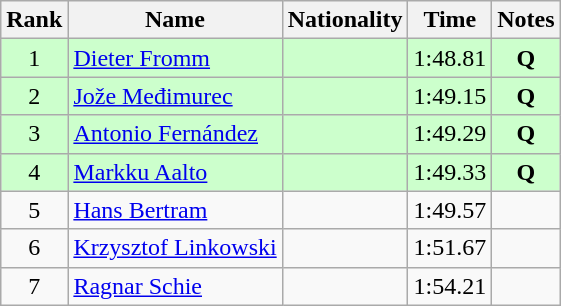<table class="wikitable sortable" style="text-align:center">
<tr>
<th>Rank</th>
<th>Name</th>
<th>Nationality</th>
<th>Time</th>
<th>Notes</th>
</tr>
<tr bgcolor=ccffcc>
<td>1</td>
<td align=left><a href='#'>Dieter Fromm</a></td>
<td align=left></td>
<td>1:48.81</td>
<td><strong>Q</strong></td>
</tr>
<tr bgcolor=ccffcc>
<td>2</td>
<td align=left><a href='#'>Jože Međimurec</a></td>
<td align=left></td>
<td>1:49.15</td>
<td><strong>Q</strong></td>
</tr>
<tr bgcolor=ccffcc>
<td>3</td>
<td align=left><a href='#'>Antonio Fernández</a></td>
<td align=left></td>
<td>1:49.29</td>
<td><strong>Q</strong></td>
</tr>
<tr bgcolor=ccffcc>
<td>4</td>
<td align=left><a href='#'>Markku Aalto</a></td>
<td align=left></td>
<td>1:49.33</td>
<td><strong>Q</strong></td>
</tr>
<tr>
<td>5</td>
<td align=left><a href='#'>Hans Bertram</a></td>
<td align=left></td>
<td>1:49.57</td>
<td></td>
</tr>
<tr>
<td>6</td>
<td align=left><a href='#'>Krzysztof Linkowski</a></td>
<td align=left></td>
<td>1:51.67</td>
<td></td>
</tr>
<tr>
<td>7</td>
<td align=left><a href='#'>Ragnar Schie</a></td>
<td align=left></td>
<td>1:54.21</td>
<td></td>
</tr>
</table>
